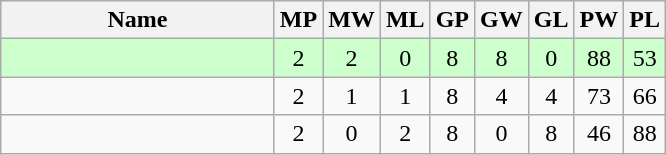<table class=wikitable style="text-align:center">
<tr>
<th width=175>Name</th>
<th width=20>MP</th>
<th width=20>MW</th>
<th width=20>ML</th>
<th width=20>GP</th>
<th width=20>GW</th>
<th width=20>GL</th>
<th width=20>PW</th>
<th width=20>PL</th>
</tr>
<tr style="background-color:#ccffcc;">
<td style="text-align:left;"><strong></strong></td>
<td>2</td>
<td>2</td>
<td>0</td>
<td>8</td>
<td>8</td>
<td>0</td>
<td>88</td>
<td>53</td>
</tr>
<tr>
<td style="text-align:left;"></td>
<td>2</td>
<td>1</td>
<td>1</td>
<td>8</td>
<td>4</td>
<td>4</td>
<td>73</td>
<td>66</td>
</tr>
<tr>
<td style="text-align:left;"></td>
<td>2</td>
<td>0</td>
<td>2</td>
<td>8</td>
<td>0</td>
<td>8</td>
<td>46</td>
<td>88</td>
</tr>
</table>
